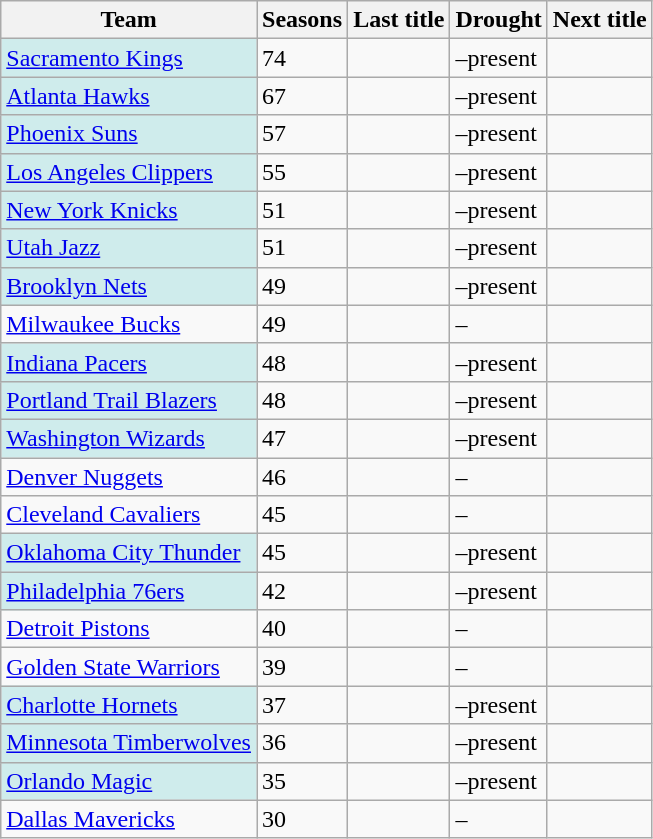<table class="wikitable sortable defaultcenter col1left">
<tr>
<th>Team</th>
<th>Seasons</th>
<th>Last title</th>
<th>Drought</th>
<th>Next title</th>
</tr>
<tr>
<td style="background-color:#CFECEC"><a href='#'>Sacramento Kings</a></td>
<td>74</td>
<td></td>
<td>–present</td>
<td></td>
</tr>
<tr>
<td style="background-color:#CFECEC"><a href='#'>Atlanta Hawks</a></td>
<td>67</td>
<td></td>
<td>–present</td>
<td></td>
</tr>
<tr>
<td style="background-color:#CFECEC"><a href='#'>Phoenix Suns</a></td>
<td>57</td>
<td></td>
<td>–present</td>
<td></td>
</tr>
<tr>
<td style="background-color:#CFECEC"><a href='#'>Los Angeles Clippers</a></td>
<td>55</td>
<td></td>
<td>–present</td>
<td></td>
</tr>
<tr>
<td style="background-color:#CFECEC"><a href='#'>New York Knicks</a></td>
<td>51</td>
<td></td>
<td>–present</td>
<td></td>
</tr>
<tr>
<td style="background-color:#CFECEC"><a href='#'>Utah Jazz</a></td>
<td>51</td>
<td></td>
<td>–present</td>
<td></td>
</tr>
<tr>
<td style="background-color:#CFECEC"><a href='#'>Brooklyn Nets</a></td>
<td>49</td>
<td></td>
<td>–present</td>
<td></td>
</tr>
<tr>
<td><a href='#'>Milwaukee Bucks</a></td>
<td>49</td>
<td></td>
<td>–</td>
<td></td>
</tr>
<tr>
<td style="background-color:#CFECEC"><a href='#'>Indiana Pacers</a></td>
<td>48</td>
<td></td>
<td>–present</td>
<td></td>
</tr>
<tr>
<td style="background-color:#CFECEC"><a href='#'>Portland Trail Blazers</a></td>
<td>48</td>
<td></td>
<td>–present</td>
<td></td>
</tr>
<tr>
<td style="background-color:#CFECEC"><a href='#'>Washington Wizards</a></td>
<td>47</td>
<td></td>
<td>–present</td>
<td></td>
</tr>
<tr>
<td><a href='#'>Denver Nuggets</a></td>
<td>46</td>
<td></td>
<td>–</td>
<td></td>
</tr>
<tr>
<td><a href='#'>Cleveland Cavaliers</a></td>
<td>45</td>
<td></td>
<td>–</td>
<td></td>
</tr>
<tr>
<td style="background-color:#CFECEC"><a href='#'>Oklahoma City Thunder</a></td>
<td>45</td>
<td></td>
<td>–present</td>
<td></td>
</tr>
<tr>
<td style="background-color:#CFECEC"><a href='#'>Philadelphia 76ers</a></td>
<td>42</td>
<td></td>
<td>–present</td>
<td></td>
</tr>
<tr>
<td><a href='#'>Detroit Pistons</a></td>
<td>40</td>
<td></td>
<td>–</td>
<td></td>
</tr>
<tr>
<td><a href='#'>Golden State Warriors</a></td>
<td>39</td>
<td></td>
<td>–</td>
<td></td>
</tr>
<tr>
<td style="background-color:#CFECEC"><a href='#'>Charlotte Hornets</a></td>
<td>37</td>
<td></td>
<td>–present</td>
<td></td>
</tr>
<tr>
<td style="background-color:#CFECEC"><a href='#'>Minnesota Timberwolves</a></td>
<td>36</td>
<td></td>
<td>–present</td>
<td></td>
</tr>
<tr>
<td style="background-color:#CFECEC"><a href='#'>Orlando Magic</a></td>
<td>35</td>
<td></td>
<td>–present</td>
<td></td>
</tr>
<tr>
<td><a href='#'>Dallas Mavericks</a></td>
<td>30</td>
<td></td>
<td>–</td>
<td></td>
</tr>
</table>
